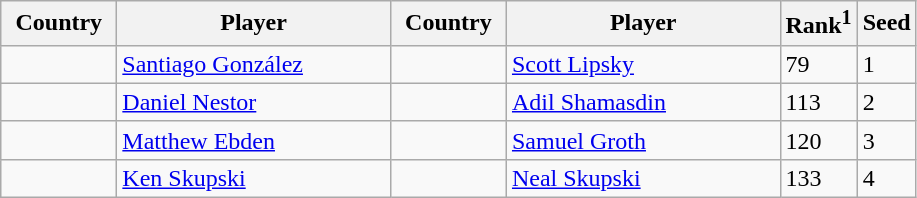<table class="sortable wikitable">
<tr>
<th width="70">Country</th>
<th width="175">Player</th>
<th width="70">Country</th>
<th width="175">Player</th>
<th>Rank<sup>1</sup></th>
<th>Seed</th>
</tr>
<tr>
<td></td>
<td><a href='#'>Santiago González</a></td>
<td></td>
<td><a href='#'>Scott Lipsky</a></td>
<td>79</td>
<td>1</td>
</tr>
<tr>
<td></td>
<td><a href='#'>Daniel Nestor</a></td>
<td></td>
<td><a href='#'>Adil Shamasdin</a></td>
<td>113</td>
<td>2</td>
</tr>
<tr>
<td></td>
<td><a href='#'>Matthew Ebden</a></td>
<td></td>
<td><a href='#'>Samuel Groth</a></td>
<td>120</td>
<td>3</td>
</tr>
<tr>
<td></td>
<td><a href='#'>Ken Skupski</a></td>
<td></td>
<td><a href='#'>Neal Skupski</a></td>
<td>133</td>
<td>4</td>
</tr>
</table>
